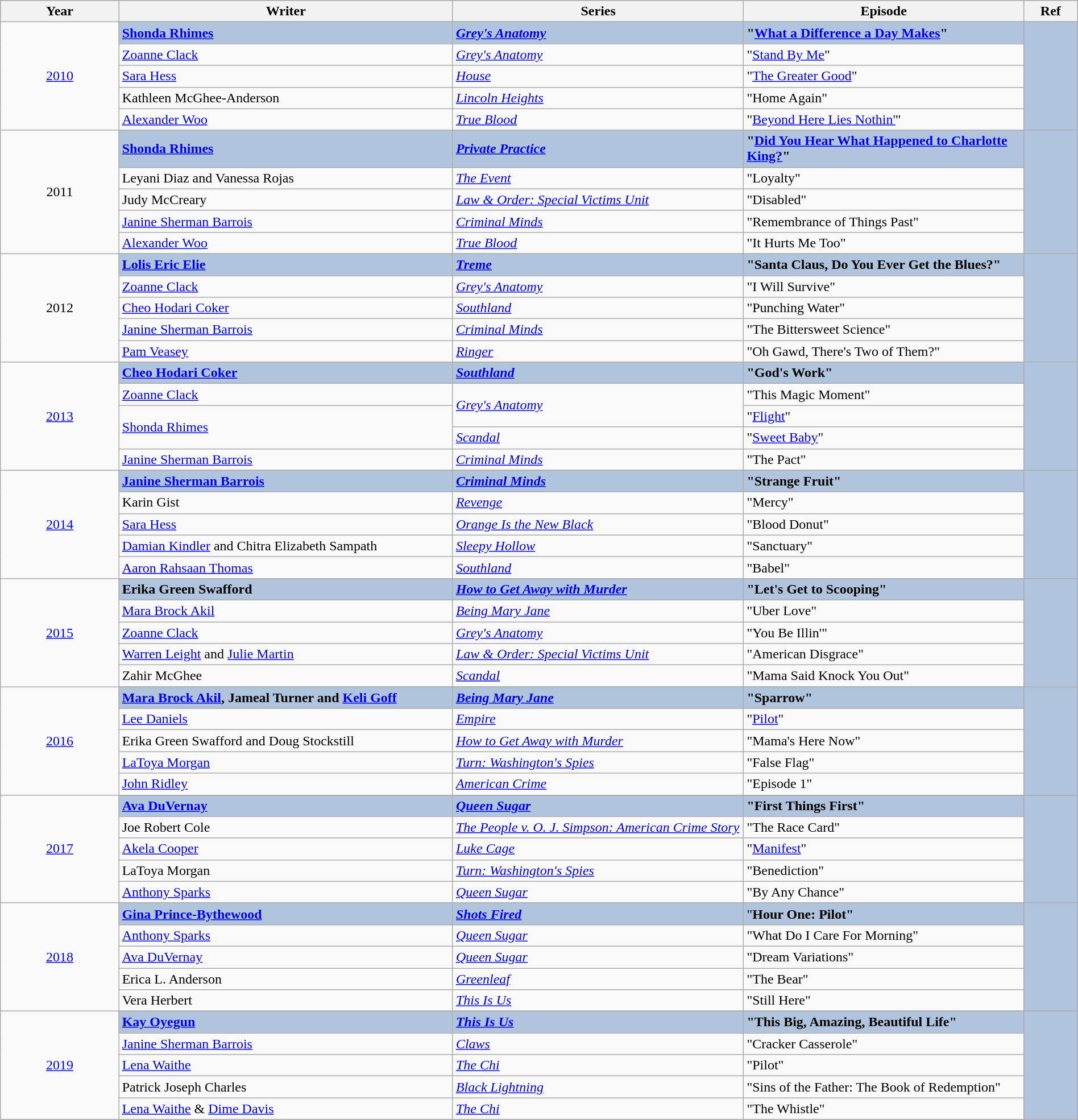<table class="wikitable" style="width:100%;">
<tr style="background:#bebebe;">
<th style="width:11%;">Year</th>
<th style="width:31%;">Writer</th>
<th style="width:27%;">Series</th>
<th style="width:26%;">Episode</th>
<th style="width:5%;">Ref</th>
</tr>
<tr>
<td rowspan="6" align="center"><a href='#'>2010</a></td>
</tr>
<tr style="background:#B0C4DE">
<td><strong><a href='#'>Shonda Rhimes</a></strong></td>
<td><strong><em><a href='#'>Grey's Anatomy</a></em></strong></td>
<td><strong>"<a href='#'>What a Difference a Day Makes</a>"</strong></td>
<td rowspan="6" align="center"></td>
</tr>
<tr>
<td><a href='#'>Zoanne Clack</a></td>
<td><em><a href='#'>Grey's Anatomy</a></em></td>
<td>"<a href='#'>Stand By Me</a>"</td>
</tr>
<tr>
<td><a href='#'>Sara Hess</a></td>
<td><em><a href='#'>House</a></em></td>
<td>"<a href='#'>The Greater Good</a>"</td>
</tr>
<tr>
<td>Kathleen McGhee-Anderson</td>
<td><em><a href='#'>Lincoln Heights</a></em></td>
<td>"Home Again"</td>
</tr>
<tr>
<td><a href='#'>Alexander Woo</a></td>
<td><em><a href='#'>True Blood</a></em></td>
<td>"<a href='#'>Beyond Here Lies Nothin'</a>"</td>
</tr>
<tr>
<td rowspan="6" align="center">2011</td>
</tr>
<tr style="background:#B0C4DE">
<td><strong><a href='#'>Shonda Rhimes</a></strong></td>
<td><strong><em><a href='#'>Private Practice</a></em></strong></td>
<td><strong>"<a href='#'>Did You Hear What Happened to Charlotte King?</a>"</strong></td>
<td rowspan="6" align="center"></td>
</tr>
<tr>
<td>Leyani Diaz and Vanessa Rojas</td>
<td><em><a href='#'>The Event</a></em></td>
<td>"Loyalty"</td>
</tr>
<tr>
<td>Judy McCreary</td>
<td><em><a href='#'>Law & Order: Special Victims Unit</a></em></td>
<td>"Disabled"</td>
</tr>
<tr>
<td><a href='#'>Janine Sherman Barrois</a></td>
<td><em><a href='#'>Criminal Minds</a></em></td>
<td>"Remembrance of Things Past"</td>
</tr>
<tr>
<td><a href='#'>Alexander Woo</a></td>
<td><em><a href='#'>True Blood</a></em></td>
<td>"It Hurts Me Too"</td>
</tr>
<tr>
<td rowspan="6" align="center">2012</td>
</tr>
<tr style="background:#B0C4DE">
<td><strong><a href='#'>Lolis Eric Elie</a></strong></td>
<td><strong><em><a href='#'>Treme</a></em></strong></td>
<td><strong>"Santa Claus, Do You Ever Get the Blues?"</strong></td>
<td rowspan="6" align="center"></td>
</tr>
<tr>
<td><a href='#'>Zoanne Clack</a></td>
<td><em><a href='#'>Grey's Anatomy</a></em></td>
<td>"I Will Survive"</td>
</tr>
<tr>
<td><a href='#'>Cheo Hodari Coker</a></td>
<td><em><a href='#'>Southland</a></em></td>
<td>"Punching Water"</td>
</tr>
<tr>
<td><a href='#'>Janine Sherman Barrois</a></td>
<td><em><a href='#'>Criminal Minds</a></em></td>
<td>"The Bittersweet Science"</td>
</tr>
<tr>
<td><a href='#'>Pam Veasey</a></td>
<td><em><a href='#'>Ringer</a></em></td>
<td>"Oh Gawd, There's Two of Them?"</td>
</tr>
<tr>
<td rowspan="6" align="center"><a href='#'>2013</a></td>
</tr>
<tr style="background:#B0C4DE">
<td><strong><a href='#'>Cheo Hodari Coker</a></strong></td>
<td><strong><em><a href='#'>Southland</a></em></strong></td>
<td><strong>"God's Work"</strong></td>
<td rowspan="6" align="center"></td>
</tr>
<tr>
<td><a href='#'>Zoanne Clack</a></td>
<td rowspan="2"><em><a href='#'>Grey's Anatomy</a></em></td>
<td>"This Magic Moment"</td>
</tr>
<tr>
<td rowspan="2"><a href='#'>Shonda Rhimes</a></td>
<td>"<a href='#'>Flight</a>"</td>
</tr>
<tr>
<td><em><a href='#'>Scandal</a></em></td>
<td>"<a href='#'>Sweet Baby</a>"</td>
</tr>
<tr>
<td><a href='#'>Janine Sherman Barrois</a></td>
<td><em><a href='#'>Criminal Minds</a></em></td>
<td>"The Pact"</td>
</tr>
<tr>
<td rowspan="6" align="center"><a href='#'>2014</a></td>
</tr>
<tr style="background:#B0C4DE">
<td><strong><a href='#'>Janine Sherman Barrois</a></strong></td>
<td><strong><em><a href='#'>Criminal Minds</a></em></strong></td>
<td><strong>"Strange Fruit"</strong></td>
<td rowspan="6" align="center"></td>
</tr>
<tr>
<td>Karin Gist</td>
<td><em><a href='#'>Revenge</a></em></td>
<td>"Mercy"</td>
</tr>
<tr>
<td><a href='#'>Sara Hess</a></td>
<td><em><a href='#'>Orange Is the New Black</a></em></td>
<td>"Blood Donut"</td>
</tr>
<tr>
<td><a href='#'>Damian Kindler</a> and Chitra Elizabeth Sampath</td>
<td><em><a href='#'>Sleepy Hollow</a></em></td>
<td>"Sanctuary"</td>
</tr>
<tr>
<td><a href='#'>Aaron Rahsaan Thomas</a></td>
<td><em><a href='#'>Southland</a></em></td>
<td>"Babel"</td>
</tr>
<tr>
<td rowspan="6" align="center"><a href='#'>2015</a></td>
</tr>
<tr style="background:#B0C4DE">
<td><strong>Erika Green Swafford</strong></td>
<td><strong><em><a href='#'>How to Get Away with Murder</a></em></strong></td>
<td><strong>"Let's Get to Scooping"</strong></td>
<td rowspan="6" align="center"></td>
</tr>
<tr>
<td><a href='#'>Mara Brock Akil</a></td>
<td><em><a href='#'>Being Mary Jane</a></em></td>
<td>"Uber Love"</td>
</tr>
<tr>
<td><a href='#'>Zoanne Clack</a></td>
<td><em><a href='#'>Grey's Anatomy</a></em></td>
<td>"You Be Illin'"</td>
</tr>
<tr>
<td><a href='#'>Warren Leight</a> and <a href='#'>Julie Martin</a></td>
<td><em><a href='#'>Law & Order: Special Victims Unit</a></em></td>
<td>"American Disgrace"</td>
</tr>
<tr>
<td>Zahir McGhee</td>
<td><em><a href='#'>Scandal</a></em></td>
<td>"Mama Said Knock You Out"</td>
</tr>
<tr>
<td rowspan="6" align="center"><a href='#'>2016</a></td>
</tr>
<tr style="background:#B0C4DE">
<td><strong><a href='#'>Mara Brock Akil</a>, Jameal Turner and <a href='#'>Keli Goff</a></strong></td>
<td><strong><em><a href='#'>Being Mary Jane</a></em></strong></td>
<td><strong>"Sparrow"</strong></td>
<td rowspan="6" align="center"></td>
</tr>
<tr>
<td><a href='#'>Lee Daniels</a></td>
<td><em><a href='#'>Empire</a></em></td>
<td>"<a href='#'>Pilot</a>"</td>
</tr>
<tr>
<td>Erika Green Swafford and Doug Stockstill</td>
<td><em><a href='#'>How to Get Away with Murder</a></em></td>
<td>"Mama's Here Now"</td>
</tr>
<tr>
<td><a href='#'>LaToya Morgan</a></td>
<td><em><a href='#'>Turn: Washington's Spies</a></em></td>
<td>"False Flag"</td>
</tr>
<tr>
<td><a href='#'>John Ridley</a></td>
<td><em><a href='#'>American Crime</a></em></td>
<td>"Episode 1"</td>
</tr>
<tr>
<td rowspan="6" align="center"><a href='#'>2017</a></td>
</tr>
<tr style="background:#B0C4DE">
<td><strong><a href='#'>Ava DuVernay</a></strong></td>
<td><strong><em><a href='#'>Queen Sugar</a></em></strong></td>
<td><strong>"First Things First"</strong></td>
<td rowspan="6" align="center"></td>
</tr>
<tr>
<td>Joe Robert Cole</td>
<td><em><a href='#'>The People v. O. J. Simpson: American Crime Story</a></em></td>
<td>"The Race Card"</td>
</tr>
<tr>
<td><a href='#'>Akela Cooper</a></td>
<td><em><a href='#'>Luke Cage</a></em></td>
<td>"<a href='#'>Manifest</a>"</td>
</tr>
<tr>
<td>LaToya Morgan</td>
<td><em><a href='#'>Turn: Washington's Spies</a></em></td>
<td>"Benediction"</td>
</tr>
<tr>
<td><a href='#'>Anthony Sparks</a></td>
<td><em><a href='#'>Queen Sugar</a></em></td>
<td>"By Any Chance"</td>
</tr>
<tr>
<td rowspan="6" align="center"><a href='#'>2018</a></td>
</tr>
<tr style="background:#B0C4DE">
<td><strong><a href='#'>Gina Prince-Bythewood</a></strong></td>
<td><strong><em><a href='#'>Shots Fired</a></em></strong></td>
<td>"<strong>Hour One: Pilot"</strong></td>
<td rowspan="6" align="center"></td>
</tr>
<tr>
<td><a href='#'>Anthony Sparks</a></td>
<td><em><a href='#'>Queen Sugar</a></em></td>
<td>"What Do I Care For Morning"</td>
</tr>
<tr>
<td><a href='#'>Ava DuVernay</a></td>
<td><em><a href='#'>Queen Sugar</a></em></td>
<td>"Dream Variations"</td>
</tr>
<tr>
<td>Erica L. Anderson</td>
<td><em><a href='#'>Greenleaf</a></em></td>
<td>"The Bear"</td>
</tr>
<tr>
<td>Vera Herbert</td>
<td><em><a href='#'>This Is Us</a></em></td>
<td>"Still Here"</td>
</tr>
<tr>
<td rowspan="6" align="center"><a href='#'>2019</a></td>
</tr>
<tr style="background:#B0C4DE">
<td><strong><a href='#'>Kay Oyegun</a></strong></td>
<td><strong><em><a href='#'>This Is Us</a></em></strong></td>
<td><strong>"This Big, Amazing, Beautiful Life"</strong></td>
<td rowspan="6" align="center"></td>
</tr>
<tr>
<td><a href='#'>Janine Sherman Barrois</a></td>
<td><em><a href='#'>Claws</a></em></td>
<td>"Cracker Casserole"</td>
</tr>
<tr>
<td><a href='#'>Lena Waithe</a></td>
<td><em><a href='#'>The Chi</a></em></td>
<td>"Pilot"</td>
</tr>
<tr>
<td>Patrick Joseph Charles</td>
<td><em><a href='#'>Black Lightning</a></em></td>
<td>"Sins of the Father: The Book of Redemption"</td>
</tr>
<tr>
<td><a href='#'>Lena Waithe</a> & <a href='#'>Dime Davis</a></td>
<td><em><a href='#'>The Chi</a></em></td>
<td>"The Whistle"</td>
</tr>
<tr>
</tr>
</table>
